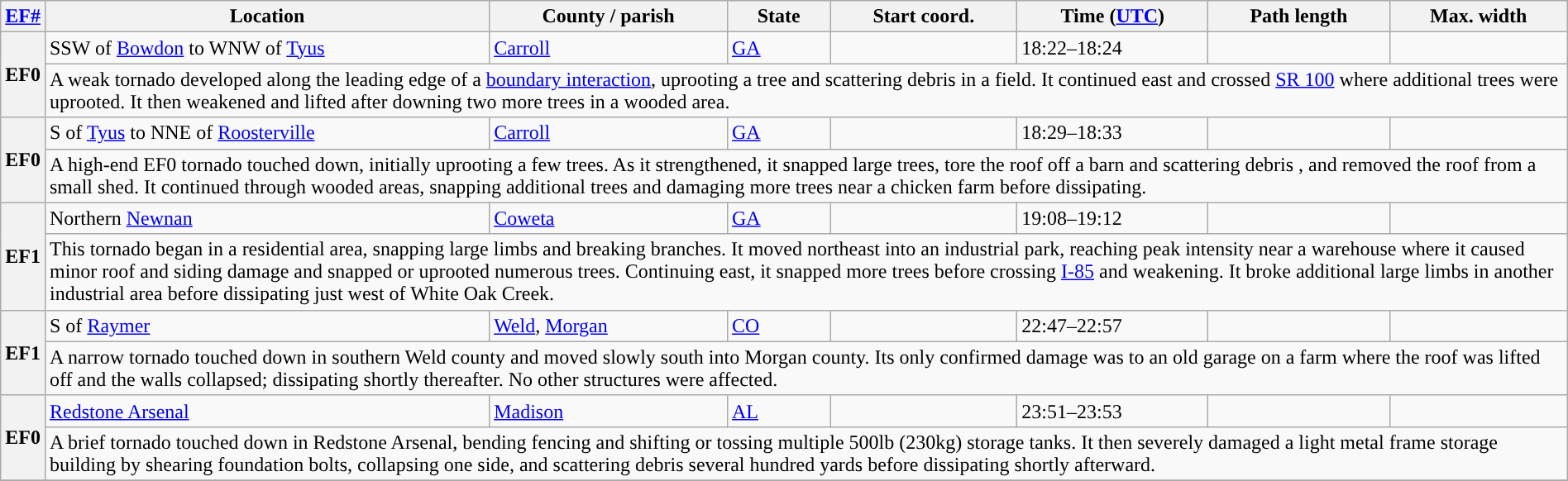<table class="wikitable sortable" style="width:100%;">
<tr>
<th scope="col" width="2%" align="center"><a href='#'>EF#</a></th>
<th scope="col" align="center" class="unsortable">Location</th>
<th scope="col" align="center" class="unsortable">County / parish</th>
<th scope="col" align="center">State</th>
<th scope="col" align="center">Start coord.</th>
<th scope="col" align="center">Time (<a href='#'>UTC</a>)</th>
<th scope="col" align="center">Path length</th>
<th scope="col" align="center">Max. width</th>
</tr>
<tr>
<th scope="row" rowspan="2" style="background-color:#">EF0</th>
<td>SSW of <a href='#'>Bowdon</a> to WNW of <a href='#'>Tyus</a></td>
<td><a href='#'>Carroll</a></td>
<td><a href='#'>GA</a></td>
<td></td>
<td>18:22–18:24</td>
<td></td>
<td></td>
</tr>
<tr class="expand-child">
<td colspan="8" border-bottom: 1px solid black;>A weak tornado developed along the leading edge of a <a href='#'>boundary interaction</a>, uprooting a tree and scattering debris in a field. It continued east and crossed <a href='#'>SR 100</a> where additional trees were uprooted. It then weakened and lifted after downing two more trees in a wooded area.</td>
</tr>
<tr>
<th scope="row" rowspan="2" style="background-color:#">EF0</th>
<td>S of <a href='#'>Tyus</a> to NNE of <a href='#'>Roosterville</a></td>
<td><a href='#'>Carroll</a></td>
<td><a href='#'>GA</a></td>
<td></td>
<td>18:29–18:33</td>
<td></td>
<td></td>
</tr>
<tr class="expand-child">
<td colspan="8" border-bottom: 1px solid black;>A high-end EF0 tornado touched down, initially uprooting a few trees. As it strengthened, it snapped large trees, tore the roof off a barn and scattering debris , and removed the roof from a small shed. It continued through wooded areas, snapping additional trees and damaging more trees near a chicken farm before dissipating.</td>
</tr>
<tr>
<th scope="row" rowspan="2" style="background-color:#">EF1</th>
<td>Northern <a href='#'>Newnan</a></td>
<td><a href='#'>Coweta</a></td>
<td><a href='#'>GA</a></td>
<td></td>
<td>19:08–19:12</td>
<td></td>
<td></td>
</tr>
<tr class="expand-child">
<td colspan="8" border-bottom: 1px solid black;>This tornado began in a residential area, snapping large limbs and breaking branches. It moved northeast into an industrial park, reaching peak intensity near a warehouse where it caused minor roof and siding damage and snapped or uprooted numerous trees. Continuing east, it snapped more trees before crossing <a href='#'>I-85</a> and weakening. It broke additional large limbs in another industrial area before dissipating just west of White Oak Creek.</td>
</tr>
<tr>
<th scope="row" rowspan="2" style="background-color:#">EF1</th>
<td>S of <a href='#'>Raymer</a></td>
<td><a href='#'>Weld</a>, <a href='#'>Morgan</a></td>
<td><a href='#'>CO</a></td>
<td></td>
<td>22:47–22:57</td>
<td></td>
<td></td>
</tr>
<tr class="expand-child">
<td colspan="8" border-bottom: 1px solid black;>A narrow tornado touched down in southern Weld county and moved slowly south into Morgan county. Its only confirmed damage was to an old garage on a farm where the roof was lifted off and the walls collapsed; dissipating shortly thereafter. No other structures were affected. </td>
</tr>
<tr>
<th scope="row" rowspan="2" style="background-color:#">EF0</th>
<td><a href='#'>Redstone Arsenal</a></td>
<td><a href='#'>Madison</a></td>
<td><a href='#'>AL</a></td>
<td></td>
<td>23:51–23:53</td>
<td></td>
<td></td>
</tr>
<tr class="expand-child">
<td colspan="8" border-bottom: 1px solid black;>A brief tornado touched down in Redstone Arsenal, bending fencing and shifting or tossing multiple 500lb (230kg) storage tanks. It then severely damaged a light metal frame storage building by shearing foundation bolts, collapsing one side, and scattering debris several hundred yards before dissipating shortly afterward.</td>
</tr>
<tr>
</tr>
</table>
